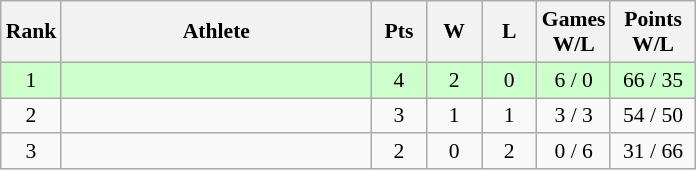<table class="wikitable" style="text-align: center; font-size:90% ">
<tr>
<th width="20">Rank</th>
<th width="200">Athlete</th>
<th width="30">Pts</th>
<th width="30">W</th>
<th width="30">L</th>
<th width="40">Games<br>W/L</th>
<th width="50">Points<br>W/L</th>
</tr>
<tr bgcolor=#ccffcc>
<td>1</td>
<td align=left></td>
<td>4</td>
<td>2</td>
<td>0</td>
<td>6 / 0</td>
<td>66 / 35</td>
</tr>
<tr>
<td>2</td>
<td align=left></td>
<td>3</td>
<td>1</td>
<td>1</td>
<td>3 / 3</td>
<td>54 / 50</td>
</tr>
<tr>
<td>3</td>
<td align=left></td>
<td>2</td>
<td>0</td>
<td>2</td>
<td>0 / 6</td>
<td>31 / 66</td>
</tr>
</table>
